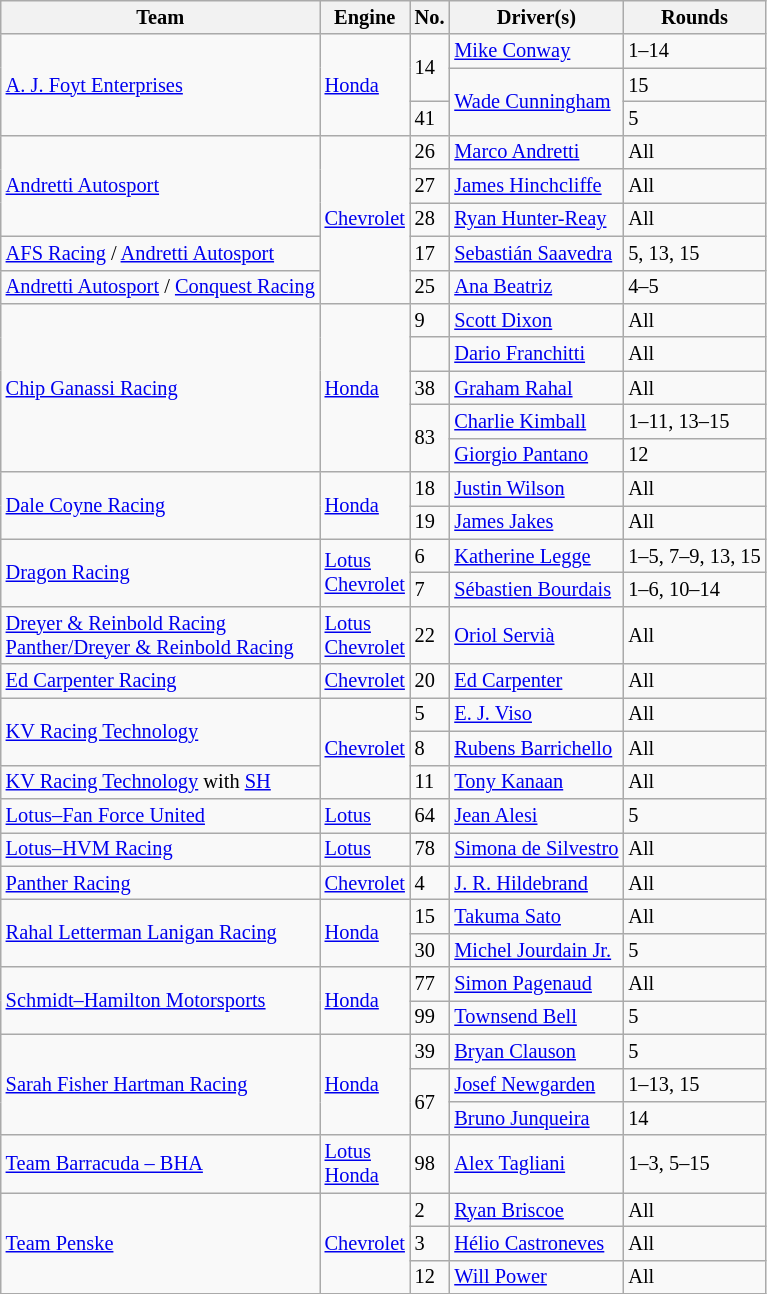<table class="wikitable" style="font-size: 85%">
<tr>
<th>Team</th>
<th>Engine</th>
<th>No.</th>
<th>Driver(s)</th>
<th>Rounds</th>
</tr>
<tr>
<td rowspan="3"><a href='#'>A. J. Foyt Enterprises</a></td>
<td rowspan="3"><a href='#'>Honda</a></td>
<td rowspan="2">14</td>
<td> <a href='#'>Mike Conway</a></td>
<td>1–14</td>
</tr>
<tr>
<td rowspan="2"> <a href='#'>Wade Cunningham</a> </td>
<td>15</td>
</tr>
<tr>
<td>41</td>
<td>5</td>
</tr>
<tr>
<td rowspan="3"><a href='#'>Andretti Autosport</a></td>
<td rowspan="5"><a href='#'>Chevrolet</a></td>
<td>26</td>
<td> <a href='#'>Marco Andretti</a></td>
<td>All</td>
</tr>
<tr>
<td>27</td>
<td> <a href='#'>James Hinchcliffe</a></td>
<td>All</td>
</tr>
<tr>
<td>28</td>
<td> <a href='#'>Ryan Hunter-Reay</a></td>
<td>All</td>
</tr>
<tr>
<td><a href='#'>AFS Racing</a> / <a href='#'>Andretti Autosport</a></td>
<td>17</td>
<td> <a href='#'>Sebastián Saavedra</a></td>
<td>5, 13, 15</td>
</tr>
<tr>
<td><a href='#'>Andretti Autosport</a> / <a href='#'>Conquest Racing</a></td>
<td>25</td>
<td> <a href='#'>Ana Beatriz</a></td>
<td>4–5</td>
</tr>
<tr>
<td rowspan="5"><a href='#'>Chip Ganassi Racing</a></td>
<td rowspan="5"><a href='#'>Honda</a></td>
<td>9</td>
<td> <a href='#'>Scott Dixon</a></td>
<td>All</td>
</tr>
<tr>
<td></td>
<td> <a href='#'>Dario Franchitti</a></td>
<td>All</td>
</tr>
<tr>
<td>38</td>
<td> <a href='#'>Graham Rahal</a></td>
<td>All</td>
</tr>
<tr>
<td rowspan="2">83</td>
<td nowrap=""> <a href='#'>Charlie Kimball</a></td>
<td>1–11, 13–15</td>
</tr>
<tr>
<td nowrap=""> <a href='#'>Giorgio Pantano</a>  </td>
<td>12</td>
</tr>
<tr>
<td rowspan="2"><a href='#'>Dale Coyne Racing</a></td>
<td rowspan="2"><a href='#'>Honda</a></td>
<td>18</td>
<td> <a href='#'>Justin Wilson</a></td>
<td>All</td>
</tr>
<tr>
<td>19</td>
<td> <a href='#'>James Jakes</a></td>
<td>All</td>
</tr>
<tr>
<td rowspan="2"><a href='#'>Dragon Racing</a> </td>
<td rowspan="2" align="left"><a href='#'>Lotus</a><br><a href='#'>Chevrolet</a></td>
<td>6</td>
<td nowrap=""> <a href='#'>Katherine Legge</a> </td>
<td>1–5, 7–9, 13, 15</td>
</tr>
<tr>
<td>7</td>
<td nowrap=""> <a href='#'>Sébastien Bourdais</a></td>
<td>1–6, 10–14</td>
</tr>
<tr>
<td><a href='#'>Dreyer & Reinbold Racing</a><br><a href='#'>Panther/Dreyer & Reinbold Racing</a> </td>
<td><a href='#'>Lotus</a><br><a href='#'>Chevrolet</a></td>
<td>22</td>
<td> <a href='#'>Oriol Servià</a></td>
<td>All</td>
</tr>
<tr>
<td><a href='#'>Ed Carpenter Racing</a></td>
<td><a href='#'>Chevrolet</a></td>
<td>20</td>
<td> <a href='#'>Ed Carpenter</a></td>
<td>All</td>
</tr>
<tr>
<td rowspan="2"><a href='#'>KV Racing Technology</a></td>
<td rowspan="3"><a href='#'>Chevrolet</a></td>
<td>5</td>
<td> <a href='#'>E. J. Viso</a></td>
<td>All</td>
</tr>
<tr>
<td>8</td>
<td> <a href='#'>Rubens Barrichello</a></td>
<td>All</td>
</tr>
<tr>
<td><a href='#'>KV Racing Technology</a> with <a href='#'>SH</a></td>
<td>11</td>
<td> <a href='#'>Tony Kanaan</a></td>
<td>All</td>
</tr>
<tr>
<td><a href='#'>Lotus–Fan Force United</a></td>
<td><a href='#'>Lotus</a></td>
<td>64</td>
<td> <a href='#'>Jean Alesi</a> </td>
<td>5</td>
</tr>
<tr>
<td><a href='#'>Lotus–HVM Racing</a></td>
<td><a href='#'>Lotus</a></td>
<td>78</td>
<td> <a href='#'>Simona de Silvestro</a></td>
<td>All</td>
</tr>
<tr>
<td><a href='#'>Panther Racing</a></td>
<td><a href='#'>Chevrolet</a></td>
<td>4</td>
<td> <a href='#'>J. R. Hildebrand</a></td>
<td>All</td>
</tr>
<tr>
<td rowspan="2"><a href='#'>Rahal Letterman Lanigan Racing</a></td>
<td rowspan="2"><a href='#'>Honda</a></td>
<td>15</td>
<td> <a href='#'>Takuma Sato</a></td>
<td>All</td>
</tr>
<tr>
<td>30</td>
<td> <a href='#'>Michel Jourdain Jr.</a></td>
<td>5</td>
</tr>
<tr>
<td rowspan="2"><a href='#'>Schmidt–Hamilton Motorsports</a></td>
<td rowspan="2"><a href='#'>Honda</a></td>
<td>77</td>
<td> <a href='#'>Simon Pagenaud</a> </td>
<td>All</td>
</tr>
<tr>
<td>99</td>
<td> <a href='#'>Townsend Bell</a></td>
<td>5</td>
</tr>
<tr>
<td rowspan="3"><a href='#'>Sarah Fisher Hartman Racing</a></td>
<td rowspan="3"><a href='#'>Honda</a></td>
<td>39</td>
<td> <a href='#'>Bryan Clauson</a> </td>
<td>5</td>
</tr>
<tr>
<td rowspan="2">67</td>
<td> <a href='#'>Josef Newgarden</a> </td>
<td>1–13, 15</td>
</tr>
<tr>
<td> <a href='#'>Bruno Junqueira</a></td>
<td>14</td>
</tr>
<tr>
<td><a href='#'>Team Barracuda – BHA</a> </td>
<td><a href='#'>Lotus</a><br><a href='#'>Honda</a></td>
<td>98</td>
<td> <a href='#'>Alex Tagliani</a></td>
<td>1–3, 5–15</td>
</tr>
<tr>
<td rowspan="3"><a href='#'>Team Penske</a></td>
<td rowspan="3"><a href='#'>Chevrolet</a></td>
<td>2</td>
<td> <a href='#'>Ryan Briscoe</a></td>
<td>All</td>
</tr>
<tr>
<td>3</td>
<td> <a href='#'>Hélio Castroneves</a></td>
<td>All</td>
</tr>
<tr>
<td>12</td>
<td> <a href='#'>Will Power</a></td>
<td>All</td>
</tr>
</table>
